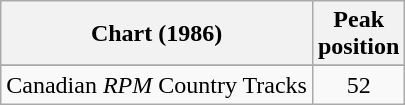<table class="wikitable sortable">
<tr>
<th align="left">Chart (1986)</th>
<th align="center">Peak<br>position</th>
</tr>
<tr>
</tr>
<tr>
<td align="left">Canadian <em>RPM</em> Country Tracks</td>
<td align="center">52</td>
</tr>
</table>
